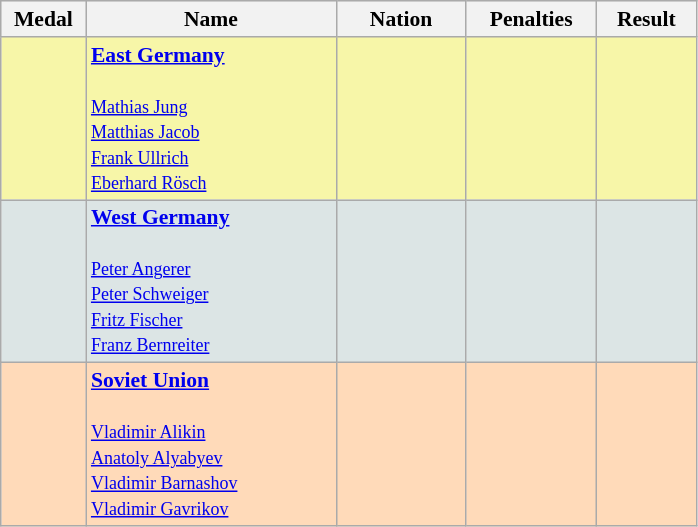<table class=wikitable style="border:1px solid #AAAAAA;font-size:90%">
<tr bgcolor="#E4E4E4">
<th style="border-bottom:1px solid #AAAAAA" width=50>Medal</th>
<th style="border-bottom:1px solid #AAAAAA" width=160>Name</th>
<th style="border-bottom:1px solid #AAAAAA" width=80>Nation</th>
<th style="border-bottom:1px solid #AAAAAA" width=80>Penalties</th>
<th style="border-bottom:1px solid #AAAAAA" width=60>Result</th>
</tr>
<tr bgcolor="#F7F6A8">
<td align="center"></td>
<td><strong><a href='#'>East Germany</a></strong><br><br><small><a href='#'>Mathias Jung</a><br><a href='#'>Matthias Jacob</a><br><a href='#'>Frank Ullrich</a><br><a href='#'>Eberhard Rösch</a></small></td>
<td></td>
<td align="center"></td>
<td align="center"></td>
</tr>
<tr bgcolor="#DCE5E5">
<td align="center"></td>
<td><strong><a href='#'>West Germany</a></strong><br><br><small><a href='#'>Peter Angerer</a><br><a href='#'>Peter Schweiger</a><br><a href='#'>Fritz Fischer</a><br><a href='#'>Franz Bernreiter</a></small></td>
<td></td>
<td align="center"></td>
<td align="right"></td>
</tr>
<tr bgcolor="#FFDAB9">
<td align="center"></td>
<td><strong><a href='#'>Soviet Union</a></strong><br><br><small><a href='#'>Vladimir Alikin</a><br><a href='#'>Anatoly Alyabyev</a><br><a href='#'>Vladimir Barnashov</a><br><a href='#'>Vladimir Gavrikov</a></small></td>
<td></td>
<td align="center"></td>
<td align="right"></td>
</tr>
</table>
